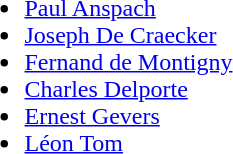<table>
<tr>
<td><br><ul><li><a href='#'>Paul Anspach</a></li><li><a href='#'>Joseph De Craecker</a></li><li><a href='#'>Fernand de Montigny</a></li><li><a href='#'>Charles Delporte</a></li><li><a href='#'>Ernest Gevers</a></li><li><a href='#'>Léon Tom</a></li></ul></td>
</tr>
</table>
